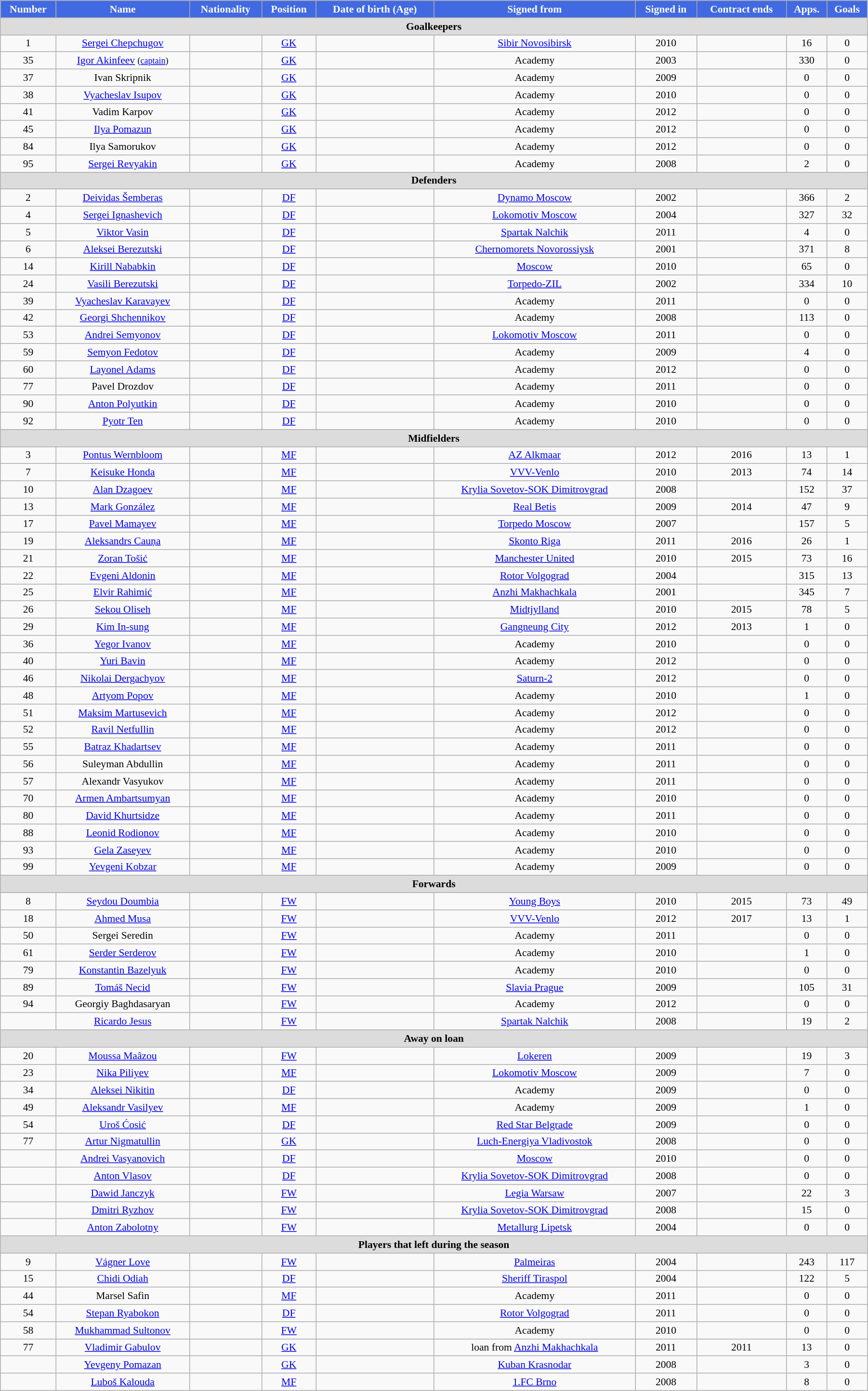<table class="wikitable"  style="text-align:center; font-size:90%; width:95%;">
<tr>
<th style="background:#4169E1; color:white; text-align:center;">Number</th>
<th style="background:#4169E1; color:white; text-align:center;">Name</th>
<th style="background:#4169E1; color:white; text-align:center;">Nationality</th>
<th style="background:#4169E1; color:white; text-align:center;">Position</th>
<th style="background:#4169E1; color:white; text-align:center;">Date of birth (Age)</th>
<th style="background:#4169E1; color:white; text-align:center;">Signed from</th>
<th style="background:#4169E1; color:white; text-align:center;">Signed in</th>
<th style="background:#4169E1; color:white; text-align:center;">Contract ends</th>
<th style="background:#4169E1; color:white; text-align:center;">Apps.</th>
<th style="background:#4169E1; color:white; text-align:center;">Goals</th>
</tr>
<tr>
<th colspan="11"  style="background:#dcdcdc; text-align:center;">Goalkeepers</th>
</tr>
<tr>
<td>1</td>
<td><a href='#'>Sergei Chepchugov</a></td>
<td></td>
<td><a href='#'>GK</a></td>
<td></td>
<td><a href='#'>Sibir Novosibirsk</a></td>
<td>2010</td>
<td></td>
<td>16</td>
<td>0</td>
</tr>
<tr>
<td>35</td>
<td><a href='#'>Igor Akinfeev</a> <small>(<a href='#'>captain</a>)</small></td>
<td></td>
<td><a href='#'>GK</a></td>
<td></td>
<td>Academy</td>
<td>2003</td>
<td></td>
<td>330</td>
<td>0</td>
</tr>
<tr>
<td>37</td>
<td>Ivan Skripnik</td>
<td></td>
<td><a href='#'>GK</a></td>
<td></td>
<td>Academy</td>
<td>2009</td>
<td></td>
<td>0</td>
<td>0</td>
</tr>
<tr>
<td>38</td>
<td><a href='#'>Vyacheslav Isupov</a></td>
<td></td>
<td><a href='#'>GK</a></td>
<td></td>
<td>Academy</td>
<td>2010</td>
<td></td>
<td>0</td>
<td>0</td>
</tr>
<tr>
<td>41</td>
<td>Vadim Karpov</td>
<td></td>
<td><a href='#'>GK</a></td>
<td></td>
<td>Academy</td>
<td>2012</td>
<td></td>
<td>0</td>
<td>0</td>
</tr>
<tr>
<td>45</td>
<td><a href='#'>Ilya Pomazun</a></td>
<td></td>
<td><a href='#'>GK</a></td>
<td></td>
<td>Academy</td>
<td>2012</td>
<td></td>
<td>0</td>
<td>0</td>
</tr>
<tr>
<td>84</td>
<td>Ilya Samorukov</td>
<td></td>
<td><a href='#'>GK</a></td>
<td></td>
<td>Academy</td>
<td>2012</td>
<td></td>
<td>0</td>
<td>0</td>
</tr>
<tr>
<td>95</td>
<td><a href='#'>Sergei Revyakin</a></td>
<td></td>
<td><a href='#'>GK</a></td>
<td></td>
<td>Academy</td>
<td>2008</td>
<td></td>
<td>2</td>
<td>0</td>
</tr>
<tr>
<th colspan="11"  style="background:#dcdcdc; text-align:center;">Defenders</th>
</tr>
<tr>
<td>2</td>
<td><a href='#'>Deividas Šemberas</a></td>
<td></td>
<td><a href='#'>DF</a></td>
<td></td>
<td><a href='#'>Dynamo Moscow</a></td>
<td>2002</td>
<td></td>
<td>366</td>
<td>2</td>
</tr>
<tr>
<td>4</td>
<td><a href='#'>Sergei Ignashevich</a></td>
<td></td>
<td><a href='#'>DF</a></td>
<td></td>
<td><a href='#'>Lokomotiv Moscow</a></td>
<td>2004</td>
<td></td>
<td>327</td>
<td>32</td>
</tr>
<tr>
<td>5</td>
<td><a href='#'>Viktor Vasin</a></td>
<td></td>
<td><a href='#'>DF</a></td>
<td></td>
<td><a href='#'>Spartak Nalchik</a></td>
<td>2011</td>
<td></td>
<td>4</td>
<td>0</td>
</tr>
<tr>
<td>6</td>
<td><a href='#'>Aleksei Berezutski</a></td>
<td></td>
<td><a href='#'>DF</a></td>
<td></td>
<td><a href='#'>Chernomorets Novorossiysk</a></td>
<td>2001</td>
<td></td>
<td>371</td>
<td>8</td>
</tr>
<tr>
<td>14</td>
<td><a href='#'>Kirill Nababkin</a></td>
<td></td>
<td><a href='#'>DF</a></td>
<td></td>
<td><a href='#'>Moscow</a></td>
<td>2010</td>
<td></td>
<td>65</td>
<td>0</td>
</tr>
<tr>
<td>24</td>
<td><a href='#'>Vasili Berezutski</a></td>
<td></td>
<td><a href='#'>DF</a></td>
<td></td>
<td><a href='#'>Torpedo-ZIL</a></td>
<td>2002</td>
<td></td>
<td>334</td>
<td>10</td>
</tr>
<tr>
<td>39</td>
<td><a href='#'>Vyacheslav Karavayev</a></td>
<td></td>
<td><a href='#'>DF</a></td>
<td></td>
<td>Academy</td>
<td>2011</td>
<td></td>
<td>0</td>
<td>0</td>
</tr>
<tr>
<td>42</td>
<td><a href='#'>Georgi Shchennikov</a></td>
<td></td>
<td><a href='#'>DF</a></td>
<td></td>
<td>Academy</td>
<td>2008</td>
<td></td>
<td>113</td>
<td>0</td>
</tr>
<tr>
<td>53</td>
<td><a href='#'>Andrei Semyonov</a></td>
<td></td>
<td><a href='#'>DF</a></td>
<td></td>
<td><a href='#'>Lokomotiv Moscow</a></td>
<td>2011</td>
<td></td>
<td>0</td>
<td>0</td>
</tr>
<tr>
<td>59</td>
<td><a href='#'>Semyon Fedotov</a></td>
<td></td>
<td><a href='#'>DF</a></td>
<td></td>
<td>Academy</td>
<td>2009</td>
<td></td>
<td>4</td>
<td>0</td>
</tr>
<tr>
<td>60</td>
<td><a href='#'>Layonel Adams</a></td>
<td></td>
<td><a href='#'>DF</a></td>
<td></td>
<td>Academy</td>
<td>2012</td>
<td></td>
<td>0</td>
<td>0</td>
</tr>
<tr>
<td>77</td>
<td>Pavel Drozdov</td>
<td></td>
<td><a href='#'>DF</a></td>
<td></td>
<td>Academy</td>
<td>2011</td>
<td></td>
<td>0</td>
<td>0</td>
</tr>
<tr>
<td>90</td>
<td><a href='#'>Anton Polyutkin</a></td>
<td></td>
<td><a href='#'>DF</a></td>
<td></td>
<td>Academy</td>
<td>2010</td>
<td></td>
<td>0</td>
<td>0</td>
</tr>
<tr>
<td>92</td>
<td><a href='#'>Pyotr Ten</a></td>
<td></td>
<td><a href='#'>DF</a></td>
<td></td>
<td>Academy</td>
<td>2010</td>
<td></td>
<td>0</td>
<td>0</td>
</tr>
<tr>
<th colspan="11"  style="background:#dcdcdc; text-align:center;">Midfielders</th>
</tr>
<tr>
<td>3</td>
<td><a href='#'>Pontus Wernbloom</a></td>
<td></td>
<td><a href='#'>MF</a></td>
<td></td>
<td><a href='#'>AZ Alkmaar</a></td>
<td>2012</td>
<td>2016</td>
<td>13</td>
<td>1</td>
</tr>
<tr>
<td>7</td>
<td><a href='#'>Keisuke Honda</a></td>
<td></td>
<td><a href='#'>MF</a></td>
<td></td>
<td><a href='#'>VVV-Venlo</a></td>
<td>2010</td>
<td>2013</td>
<td>74</td>
<td>14</td>
</tr>
<tr>
<td>10</td>
<td><a href='#'>Alan Dzagoev</a></td>
<td></td>
<td><a href='#'>MF</a></td>
<td></td>
<td><a href='#'>Krylia Sovetov-SOK Dimitrovgrad</a></td>
<td>2008</td>
<td></td>
<td>152</td>
<td>37</td>
</tr>
<tr>
<td>13</td>
<td><a href='#'>Mark González</a></td>
<td></td>
<td><a href='#'>MF</a></td>
<td></td>
<td><a href='#'>Real Betis</a></td>
<td>2009</td>
<td>2014</td>
<td>47</td>
<td>9</td>
</tr>
<tr>
<td>17</td>
<td><a href='#'>Pavel Mamayev</a></td>
<td></td>
<td><a href='#'>MF</a></td>
<td></td>
<td><a href='#'>Torpedo Moscow</a></td>
<td>2007</td>
<td></td>
<td>157</td>
<td>5</td>
</tr>
<tr>
<td>19</td>
<td><a href='#'>Aleksandrs Cauņa</a></td>
<td></td>
<td><a href='#'>MF</a></td>
<td></td>
<td><a href='#'>Skonto Riga</a></td>
<td>2011</td>
<td>2016</td>
<td>26</td>
<td>1</td>
</tr>
<tr>
<td>21</td>
<td><a href='#'>Zoran Tošić</a></td>
<td></td>
<td><a href='#'>MF</a></td>
<td></td>
<td><a href='#'>Manchester United</a></td>
<td>2010</td>
<td>2015</td>
<td>73</td>
<td>16</td>
</tr>
<tr>
<td>22</td>
<td><a href='#'>Evgeni Aldonin</a></td>
<td></td>
<td><a href='#'>MF</a></td>
<td></td>
<td><a href='#'>Rotor Volgograd</a></td>
<td>2004</td>
<td></td>
<td>315</td>
<td>13</td>
</tr>
<tr>
<td>25</td>
<td><a href='#'>Elvir Rahimić</a></td>
<td></td>
<td><a href='#'>MF</a></td>
<td></td>
<td><a href='#'>Anzhi Makhachkala</a></td>
<td>2001</td>
<td></td>
<td>345</td>
<td>7</td>
</tr>
<tr>
<td>26</td>
<td><a href='#'>Sekou Oliseh</a></td>
<td></td>
<td><a href='#'>MF</a></td>
<td></td>
<td><a href='#'>Midtjylland</a></td>
<td>2010</td>
<td>2015</td>
<td>78</td>
<td>5</td>
</tr>
<tr>
<td>29</td>
<td><a href='#'>Kim In-sung</a></td>
<td></td>
<td><a href='#'>MF</a></td>
<td></td>
<td><a href='#'>Gangneung City</a></td>
<td>2012</td>
<td>2013</td>
<td>1</td>
<td>0</td>
</tr>
<tr>
<td>36</td>
<td><a href='#'>Yegor Ivanov</a></td>
<td></td>
<td><a href='#'>MF</a></td>
<td></td>
<td>Academy</td>
<td>2010</td>
<td></td>
<td>0</td>
<td>0</td>
</tr>
<tr>
<td>40</td>
<td><a href='#'>Yuri Bavin</a></td>
<td></td>
<td><a href='#'>MF</a></td>
<td></td>
<td>Academy</td>
<td>2012</td>
<td></td>
<td>0</td>
<td>0</td>
</tr>
<tr>
<td>46</td>
<td><a href='#'>Nikolai Dergachyov</a></td>
<td></td>
<td><a href='#'>MF</a></td>
<td></td>
<td><a href='#'>Saturn-2</a></td>
<td>2012</td>
<td></td>
<td>0</td>
<td>0</td>
</tr>
<tr>
<td>48</td>
<td><a href='#'>Artyom Popov</a></td>
<td></td>
<td><a href='#'>MF</a></td>
<td></td>
<td>Academy</td>
<td>2010</td>
<td></td>
<td>1</td>
<td>0</td>
</tr>
<tr>
<td>51</td>
<td><a href='#'>Maksim Martusevich</a></td>
<td></td>
<td><a href='#'>MF</a></td>
<td></td>
<td>Academy</td>
<td>2012</td>
<td></td>
<td>0</td>
<td>0</td>
</tr>
<tr>
<td>52</td>
<td><a href='#'>Ravil Netfullin</a></td>
<td></td>
<td><a href='#'>MF</a></td>
<td></td>
<td>Academy</td>
<td>2012</td>
<td></td>
<td>0</td>
<td>0</td>
</tr>
<tr>
<td>55</td>
<td><a href='#'>Batraz Khadartsev</a></td>
<td></td>
<td><a href='#'>MF</a></td>
<td></td>
<td>Academy</td>
<td>2011</td>
<td></td>
<td>0</td>
<td>0</td>
</tr>
<tr>
<td>56</td>
<td>Suleyman Abdullin</td>
<td></td>
<td><a href='#'>MF</a></td>
<td></td>
<td>Academy</td>
<td>2011</td>
<td></td>
<td>0</td>
<td>0</td>
</tr>
<tr>
<td>57</td>
<td>Alexandr Vasyukov</td>
<td></td>
<td><a href='#'>MF</a></td>
<td></td>
<td>Academy</td>
<td>2011</td>
<td></td>
<td>0</td>
<td>0</td>
</tr>
<tr>
<td>70</td>
<td><a href='#'>Armen Ambartsumyan</a></td>
<td></td>
<td><a href='#'>MF</a></td>
<td></td>
<td>Academy</td>
<td>2010</td>
<td></td>
<td>0</td>
<td>0</td>
</tr>
<tr>
<td>80</td>
<td><a href='#'>David Khurtsidze</a></td>
<td></td>
<td><a href='#'>MF</a></td>
<td></td>
<td>Academy</td>
<td>2011</td>
<td></td>
<td>0</td>
<td>0</td>
</tr>
<tr>
<td>88</td>
<td><a href='#'>Leonid Rodionov</a></td>
<td></td>
<td><a href='#'>MF</a></td>
<td></td>
<td>Academy</td>
<td>2010</td>
<td></td>
<td>0</td>
<td>0</td>
</tr>
<tr>
<td>93</td>
<td><a href='#'>Gela Zaseyev</a></td>
<td></td>
<td><a href='#'>MF</a></td>
<td></td>
<td>Academy</td>
<td>2010</td>
<td></td>
<td>0</td>
<td>0</td>
</tr>
<tr>
<td>99</td>
<td><a href='#'>Yevgeni Kobzar</a></td>
<td></td>
<td><a href='#'>MF</a></td>
<td></td>
<td>Academy</td>
<td>2009</td>
<td></td>
<td>0</td>
<td>0</td>
</tr>
<tr>
<th colspan="11"  style="background:#dcdcdc; text-align:center;">Forwards</th>
</tr>
<tr>
<td>8</td>
<td><a href='#'>Seydou Doumbia</a></td>
<td></td>
<td><a href='#'>FW</a></td>
<td></td>
<td><a href='#'>Young Boys</a></td>
<td>2010</td>
<td>2015</td>
<td>73</td>
<td>49</td>
</tr>
<tr>
<td>18</td>
<td><a href='#'>Ahmed Musa</a></td>
<td></td>
<td><a href='#'>FW</a></td>
<td></td>
<td><a href='#'>VVV-Venlo</a></td>
<td>2012</td>
<td>2017</td>
<td>13</td>
<td>1</td>
</tr>
<tr>
<td>50</td>
<td>Sergei Seredin</td>
<td></td>
<td><a href='#'>FW</a></td>
<td></td>
<td>Academy</td>
<td>2011</td>
<td></td>
<td>0</td>
<td>0</td>
</tr>
<tr>
<td>61</td>
<td><a href='#'>Serder Serderov</a></td>
<td></td>
<td><a href='#'>FW</a></td>
<td></td>
<td>Academy</td>
<td>2010</td>
<td></td>
<td>1</td>
<td>0</td>
</tr>
<tr>
<td>79</td>
<td><a href='#'>Konstantin Bazelyuk</a></td>
<td></td>
<td><a href='#'>FW</a></td>
<td></td>
<td>Academy</td>
<td>2010</td>
<td></td>
<td>0</td>
<td>0</td>
</tr>
<tr>
<td>89</td>
<td><a href='#'>Tomáš Necid</a></td>
<td></td>
<td><a href='#'>FW</a></td>
<td></td>
<td><a href='#'>Slavia Prague</a></td>
<td>2009</td>
<td></td>
<td>105</td>
<td>31</td>
</tr>
<tr>
<td>94</td>
<td>Georgiy Baghdasaryan</td>
<td></td>
<td><a href='#'>FW</a></td>
<td></td>
<td>Academy</td>
<td>2012</td>
<td></td>
<td>0</td>
<td>0</td>
</tr>
<tr>
<td></td>
<td><a href='#'>Ricardo Jesus</a></td>
<td></td>
<td><a href='#'>FW</a></td>
<td></td>
<td><a href='#'>Spartak Nalchik</a></td>
<td>2008</td>
<td></td>
<td>19</td>
<td>2</td>
</tr>
<tr>
<th colspan="11"  style="background:#dcdcdc; text-align:center;">Away on loan</th>
</tr>
<tr>
<td>20</td>
<td><a href='#'>Moussa Maâzou</a></td>
<td></td>
<td><a href='#'>FW</a></td>
<td></td>
<td><a href='#'>Lokeren</a></td>
<td>2009</td>
<td></td>
<td>19</td>
<td>3</td>
</tr>
<tr>
<td>23</td>
<td><a href='#'>Nika Piliyev</a></td>
<td></td>
<td><a href='#'>MF</a></td>
<td></td>
<td><a href='#'>Lokomotiv Moscow</a></td>
<td>2009</td>
<td></td>
<td>7</td>
<td>0</td>
</tr>
<tr>
<td>34</td>
<td><a href='#'>Aleksei Nikitin</a></td>
<td></td>
<td><a href='#'>DF</a></td>
<td></td>
<td>Academy</td>
<td>2009</td>
<td></td>
<td>0</td>
<td>0</td>
</tr>
<tr>
<td>49</td>
<td><a href='#'>Aleksandr Vasilyev</a></td>
<td></td>
<td><a href='#'>MF</a></td>
<td></td>
<td>Academy</td>
<td>2009</td>
<td></td>
<td>1</td>
<td>0</td>
</tr>
<tr>
<td>54</td>
<td><a href='#'>Uroš Ćosić</a></td>
<td></td>
<td><a href='#'>DF</a></td>
<td></td>
<td><a href='#'>Red Star Belgrade</a></td>
<td>2009</td>
<td></td>
<td>0</td>
<td>0</td>
</tr>
<tr>
<td>77</td>
<td><a href='#'>Artur Nigmatullin</a></td>
<td></td>
<td><a href='#'>GK</a></td>
<td></td>
<td><a href='#'>Luch-Energiya Vladivostok</a></td>
<td>2008</td>
<td></td>
<td>0</td>
<td>0</td>
</tr>
<tr>
<td></td>
<td><a href='#'>Andrei Vasyanovich</a></td>
<td></td>
<td><a href='#'>DF</a></td>
<td></td>
<td><a href='#'>Moscow</a></td>
<td>2010</td>
<td></td>
<td>0</td>
<td>0</td>
</tr>
<tr>
<td></td>
<td><a href='#'>Anton Vlasov</a></td>
<td></td>
<td><a href='#'>DF</a></td>
<td></td>
<td><a href='#'>Krylia Sovetov-SOK Dimitrovgrad</a></td>
<td>2008</td>
<td></td>
<td>0</td>
<td>0</td>
</tr>
<tr>
<td></td>
<td><a href='#'>Dawid Janczyk</a></td>
<td></td>
<td><a href='#'>FW</a></td>
<td></td>
<td><a href='#'>Legia Warsaw</a></td>
<td>2007</td>
<td></td>
<td>22</td>
<td>3</td>
</tr>
<tr>
<td></td>
<td><a href='#'>Dmitri Ryzhov</a></td>
<td></td>
<td><a href='#'>FW</a></td>
<td></td>
<td><a href='#'>Krylia Sovetov-SOK Dimitrovgrad</a></td>
<td>2008</td>
<td></td>
<td>15</td>
<td>0</td>
</tr>
<tr>
<td></td>
<td><a href='#'>Anton Zabolotny</a></td>
<td></td>
<td><a href='#'>FW</a></td>
<td></td>
<td><a href='#'>Metallurg Lipetsk</a></td>
<td>2004</td>
<td></td>
<td>0</td>
<td>0</td>
</tr>
<tr>
<th colspan="11"  style="background:#dcdcdc; text-align:center;">Players that left during the season</th>
</tr>
<tr>
<td>9</td>
<td><a href='#'>Vágner Love</a></td>
<td></td>
<td><a href='#'>FW</a></td>
<td></td>
<td><a href='#'>Palmeiras</a></td>
<td>2004</td>
<td></td>
<td>243</td>
<td>117</td>
</tr>
<tr>
<td>15</td>
<td><a href='#'>Chidi Odiah</a></td>
<td></td>
<td><a href='#'>DF</a></td>
<td></td>
<td><a href='#'>Sheriff Tiraspol</a></td>
<td>2004</td>
<td></td>
<td>122</td>
<td>5</td>
</tr>
<tr>
<td>44</td>
<td>Marsel Safin</td>
<td></td>
<td><a href='#'>MF</a></td>
<td></td>
<td>Academy</td>
<td>2011</td>
<td></td>
<td>0</td>
<td>0</td>
</tr>
<tr>
<td>54</td>
<td><a href='#'>Stepan Ryabokon</a></td>
<td></td>
<td><a href='#'>DF</a></td>
<td></td>
<td><a href='#'>Rotor Volgograd</a></td>
<td>2011</td>
<td></td>
<td>0</td>
<td>0</td>
</tr>
<tr>
<td>58</td>
<td><a href='#'>Mukhammad Sultonov</a></td>
<td></td>
<td><a href='#'>FW</a></td>
<td></td>
<td>Academy</td>
<td>2010</td>
<td></td>
<td>0</td>
<td>0</td>
</tr>
<tr>
<td>77</td>
<td><a href='#'>Vladimir Gabulov</a></td>
<td></td>
<td><a href='#'>GK</a></td>
<td></td>
<td>loan from <a href='#'>Anzhi Makhachkala</a></td>
<td>2011</td>
<td>2011</td>
<td>13</td>
<td>0</td>
</tr>
<tr>
<td></td>
<td><a href='#'>Yevgeny Pomazan</a></td>
<td></td>
<td><a href='#'>GK</a></td>
<td></td>
<td><a href='#'>Kuban Krasnodar</a></td>
<td>2008</td>
<td></td>
<td>3</td>
<td>0</td>
</tr>
<tr>
<td></td>
<td><a href='#'>Luboš Kalouda</a></td>
<td></td>
<td><a href='#'>MF</a></td>
<td></td>
<td><a href='#'>1.FC Brno</a></td>
<td>2008</td>
<td></td>
<td>8</td>
<td>0</td>
</tr>
</table>
